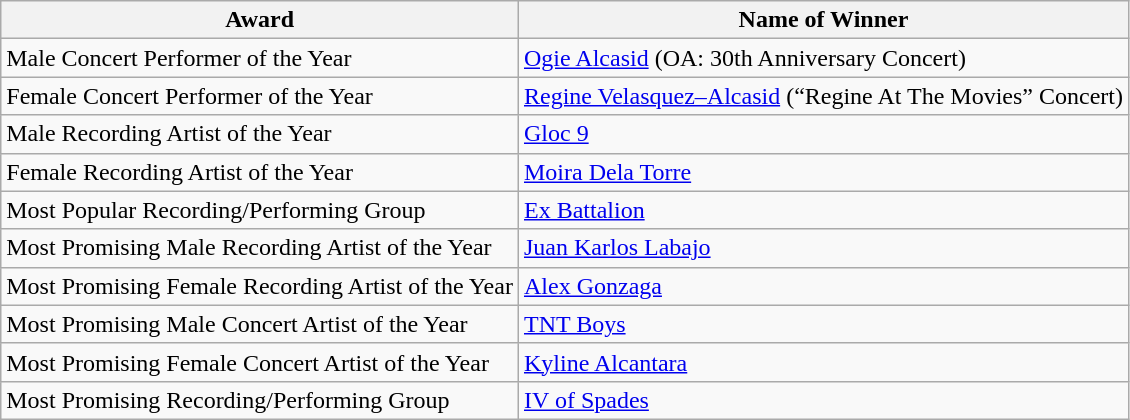<table class="wikitable"  style="text-align:left;">
<tr>
<th>Award</th>
<th>Name of Winner</th>
</tr>
<tr>
<td>Male Concert Performer of the Year</td>
<td><a href='#'>Ogie Alcasid</a> (OA: 30th Anniversary Concert)</td>
</tr>
<tr>
<td>Female Concert Performer of the Year</td>
<td><a href='#'>Regine Velasquez–Alcasid</a> (“Regine At The Movies” Concert)</td>
</tr>
<tr>
<td>Male Recording Artist of the Year</td>
<td><a href='#'>Gloc 9</a></td>
</tr>
<tr>
<td>Female Recording Artist of the Year</td>
<td><a href='#'>Moira Dela Torre</a></td>
</tr>
<tr>
<td>Most Popular Recording/Performing Group</td>
<td><a href='#'>Ex Battalion</a></td>
</tr>
<tr>
<td>Most Promising Male Recording Artist of the Year</td>
<td><a href='#'>Juan Karlos Labajo</a></td>
</tr>
<tr>
<td>Most Promising Female Recording Artist of the Year</td>
<td><a href='#'>Alex Gonzaga</a></td>
</tr>
<tr>
<td>Most Promising Male Concert Artist of the Year</td>
<td><a href='#'>TNT Boys</a></td>
</tr>
<tr>
<td>Most Promising Female Concert Artist of the Year</td>
<td><a href='#'>Kyline Alcantara</a></td>
</tr>
<tr>
<td>Most Promising Recording/Performing Group</td>
<td><a href='#'>IV of Spades</a></td>
</tr>
</table>
